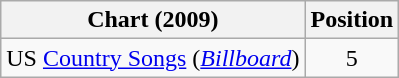<table class="wikitable sortable">
<tr>
<th scope="col">Chart (2009)</th>
<th scope="col">Position</th>
</tr>
<tr>
<td>US <a href='#'>Country Songs</a> (<em><a href='#'>Billboard</a></em>)</td>
<td align="center">5</td>
</tr>
</table>
